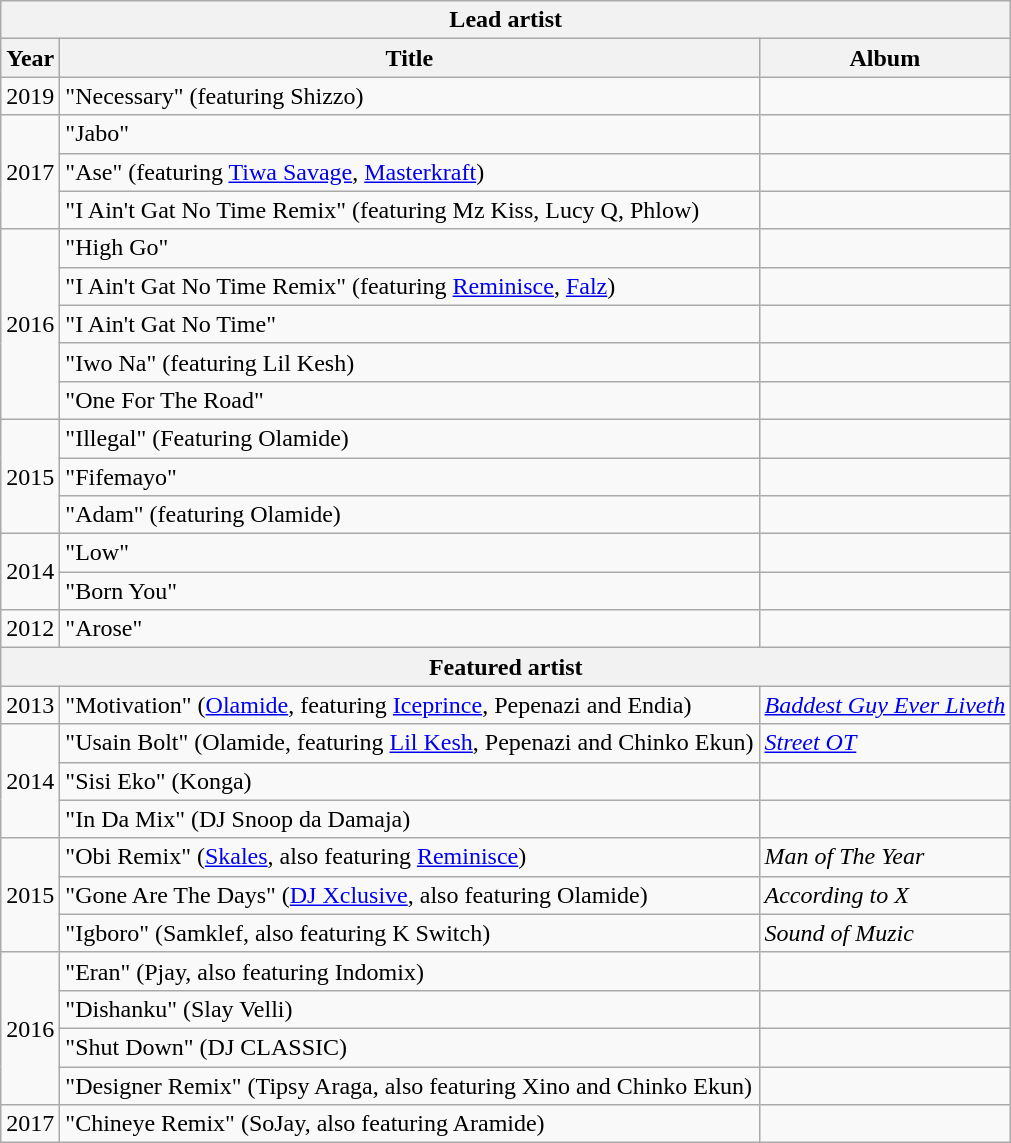<table class="wikitable">
<tr>
<th colspan="3">Lead artist</th>
</tr>
<tr>
<th>Year</th>
<th>Title</th>
<th>Album</th>
</tr>
<tr>
<td>2019</td>
<td>"Necessary" (featuring  Shizzo)</td>
<td></td>
</tr>
<tr>
<td rowspan="3">2017</td>
<td>"Jabo"</td>
<td></td>
</tr>
<tr>
<td>"Ase" (featuring <a href='#'>Tiwa Savage</a>, <a href='#'>Masterkraft</a>)</td>
<td></td>
</tr>
<tr>
<td>"I Ain't Gat No Time Remix" (featuring Mz Kiss, Lucy Q, Phlow)</td>
<td></td>
</tr>
<tr>
<td rowspan="5">2016</td>
<td>"High Go"</td>
<td></td>
</tr>
<tr>
<td>"I Ain't Gat No Time Remix" (featuring <a href='#'>Reminisce</a>, <a href='#'>Falz</a>)</td>
<td></td>
</tr>
<tr>
<td>"I Ain't Gat No Time"</td>
<td></td>
</tr>
<tr>
<td>"Iwo Na" (featuring Lil Kesh)</td>
<td></td>
</tr>
<tr>
<td>"One For The Road"</td>
<td></td>
</tr>
<tr>
<td rowspan="3">2015</td>
<td>"Illegal" (Featuring Olamide)</td>
<td></td>
</tr>
<tr>
<td>"Fifemayo"</td>
<td></td>
</tr>
<tr>
<td>"Adam" (featuring Olamide)</td>
<td></td>
</tr>
<tr>
<td rowspan="2">2014</td>
<td>"Low"</td>
<td></td>
</tr>
<tr>
<td>"Born You"</td>
<td></td>
</tr>
<tr>
<td>2012</td>
<td>"Arose"</td>
<td></td>
</tr>
<tr>
<th colspan="3">Featured artist</th>
</tr>
<tr>
<td>2013</td>
<td>"Motivation" (<a href='#'>Olamide</a>, featuring <a href='#'>Iceprince</a>, Pepenazi and Endia)</td>
<td><em><a href='#'>Baddest Guy Ever Liveth</a></em></td>
</tr>
<tr>
<td rowspan="3">2014</td>
<td>"Usain Bolt" (Olamide, featuring <a href='#'>Lil Kesh</a>, Pepenazi and Chinko Ekun)</td>
<td><em><a href='#'>Street OT</a></em></td>
</tr>
<tr>
<td>"Sisi Eko" (Konga)</td>
<td></td>
</tr>
<tr>
<td>"In Da Mix" (DJ Snoop da Damaja)</td>
<td></td>
</tr>
<tr>
<td rowspan="3">2015</td>
<td>"Obi Remix" (<a href='#'>Skales</a>, also featuring <a href='#'>Reminisce</a>)</td>
<td><em>Man of The Year</em></td>
</tr>
<tr>
<td>"Gone Are The Days" (<a href='#'>DJ Xclusive</a>, also featuring Olamide)</td>
<td><em>According to X</em></td>
</tr>
<tr>
<td>"Igboro" (Samklef, also featuring K Switch)</td>
<td><em>Sound of Muzic</em></td>
</tr>
<tr>
<td rowspan="4">2016</td>
<td>"Eran" (Pjay, also featuring Indomix)</td>
<td></td>
</tr>
<tr>
<td>"Dishanku" (Slay Velli)</td>
<td></td>
</tr>
<tr>
<td>"Shut Down" (DJ CLASSIC)</td>
<td></td>
</tr>
<tr>
<td>"Designer Remix" (Tipsy Araga, also featuring Xino and Chinko Ekun)</td>
<td></td>
</tr>
<tr>
<td>2017</td>
<td>"Chineye Remix" (SoJay, also featuring Aramide)</td>
<td></td>
</tr>
</table>
